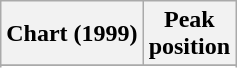<table class="wikitable sortable plainrowheaders" style="text-align:center">
<tr>
<th>Chart (1999)</th>
<th>Peak<br>position</th>
</tr>
<tr>
</tr>
<tr>
</tr>
<tr>
</tr>
<tr>
</tr>
<tr>
</tr>
</table>
